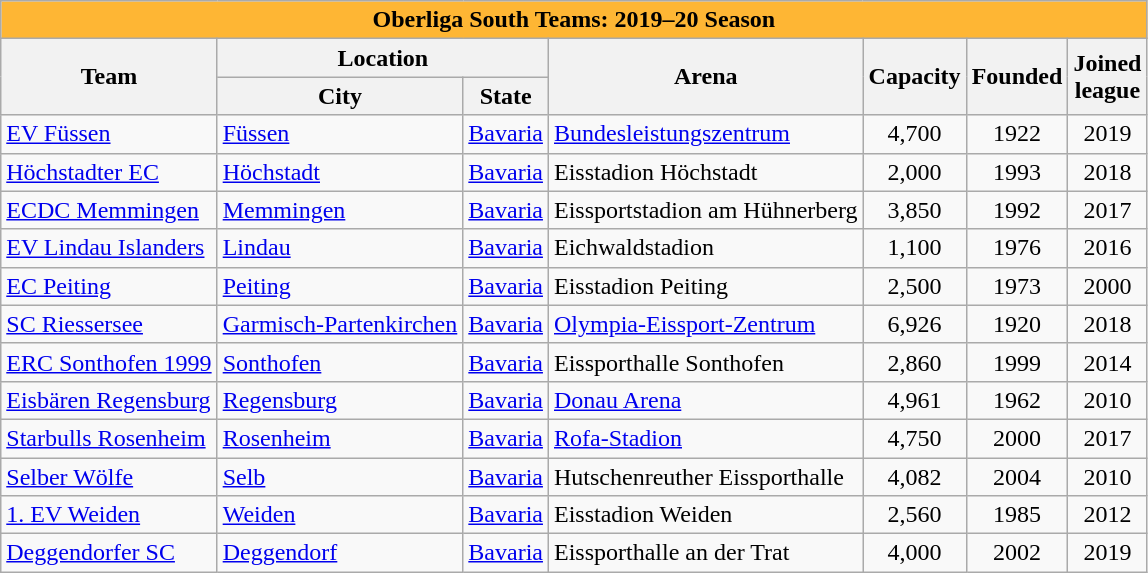<table class="wikitable sortable">
<tr>
<th style="background:#feb634;" colspan="7"><span>Oberliga South Teams: 2019–20 Season</span></th>
</tr>
<tr>
<th rowspan=2>Team</th>
<th colspan=2>Location</th>
<th rowspan=2>Arena</th>
<th rowspan=2>Capacity</th>
<th rowspan=2>Founded</th>
<th rowspan=2>Joined <br> league</th>
</tr>
<tr>
<th>City</th>
<th>State</th>
</tr>
<tr>
<td><a href='#'>EV Füssen</a></td>
<td><a href='#'>Füssen</a></td>
<td> <a href='#'>Bavaria</a></td>
<td><a href='#'>Bundesleistungszentrum</a></td>
<td align=center>4,700</td>
<td align=center>1922</td>
<td align=center>2019</td>
</tr>
<tr>
<td><a href='#'>Höchstadter EC</a></td>
<td><a href='#'>Höchstadt</a></td>
<td> <a href='#'>Bavaria</a></td>
<td>Eisstadion Höchstadt</td>
<td align=center>2,000</td>
<td align=center>1993</td>
<td align=center>2018</td>
</tr>
<tr>
<td><a href='#'>ECDC Memmingen</a></td>
<td><a href='#'>Memmingen</a></td>
<td> <a href='#'>Bavaria</a></td>
<td>Eissportstadion am Hühnerberg</td>
<td align=center>3,850</td>
<td align=center>1992</td>
<td align=center>2017</td>
</tr>
<tr>
<td><a href='#'>EV Lindau Islanders</a></td>
<td><a href='#'>Lindau</a></td>
<td> <a href='#'>Bavaria</a></td>
<td>Eichwaldstadion</td>
<td align=center>1,100</td>
<td align=center>1976</td>
<td align=center>2016</td>
</tr>
<tr>
<td><a href='#'>EC Peiting</a></td>
<td><a href='#'>Peiting</a></td>
<td> <a href='#'>Bavaria</a></td>
<td>Eisstadion Peiting</td>
<td align=center>2,500</td>
<td align=center>1973</td>
<td align=center>2000</td>
</tr>
<tr>
<td><a href='#'>SC Riessersee</a></td>
<td><a href='#'>Garmisch-Partenkirchen</a></td>
<td> <a href='#'>Bavaria</a></td>
<td><a href='#'>Olympia-Eissport-Zentrum</a></td>
<td align=center>6,926</td>
<td align=center>1920</td>
<td align=center>2018</td>
</tr>
<tr>
<td><a href='#'>ERC Sonthofen 1999</a></td>
<td><a href='#'>Sonthofen</a></td>
<td> <a href='#'>Bavaria</a></td>
<td>Eissporthalle Sonthofen</td>
<td align=center>2,860</td>
<td align=center>1999</td>
<td align=center>2014</td>
</tr>
<tr>
<td><a href='#'>Eisbären Regensburg</a></td>
<td><a href='#'>Regensburg</a></td>
<td> <a href='#'>Bavaria</a></td>
<td><a href='#'>Donau Arena</a></td>
<td align=center>4,961</td>
<td align=center>1962</td>
<td align=center>2010</td>
</tr>
<tr>
<td><a href='#'>Starbulls Rosenheim</a></td>
<td><a href='#'>Rosenheim</a></td>
<td> <a href='#'>Bavaria</a></td>
<td><a href='#'>Rofa-Stadion</a></td>
<td align="center">4,750</td>
<td align=center>2000</td>
<td align=center>2017</td>
</tr>
<tr>
<td><a href='#'>Selber Wölfe</a></td>
<td><a href='#'>Selb</a></td>
<td> <a href='#'>Bavaria</a></td>
<td>Hutschenreuther Eissporthalle</td>
<td align=center>4,082</td>
<td align=center>2004</td>
<td align=center>2010</td>
</tr>
<tr>
<td><a href='#'>1. EV Weiden</a></td>
<td><a href='#'>Weiden</a></td>
<td> <a href='#'>Bavaria</a></td>
<td>Eisstadion Weiden</td>
<td align=center>2,560</td>
<td align=center>1985</td>
<td align=center>2012</td>
</tr>
<tr>
<td><a href='#'>Deggendorfer SC</a></td>
<td><a href='#'>Deggendorf</a></td>
<td> <a href='#'>Bavaria</a></td>
<td>Eissporthalle an der Trat</td>
<td align=center>4,000</td>
<td align=center>2002</td>
<td align=center>2019</td>
</tr>
</table>
